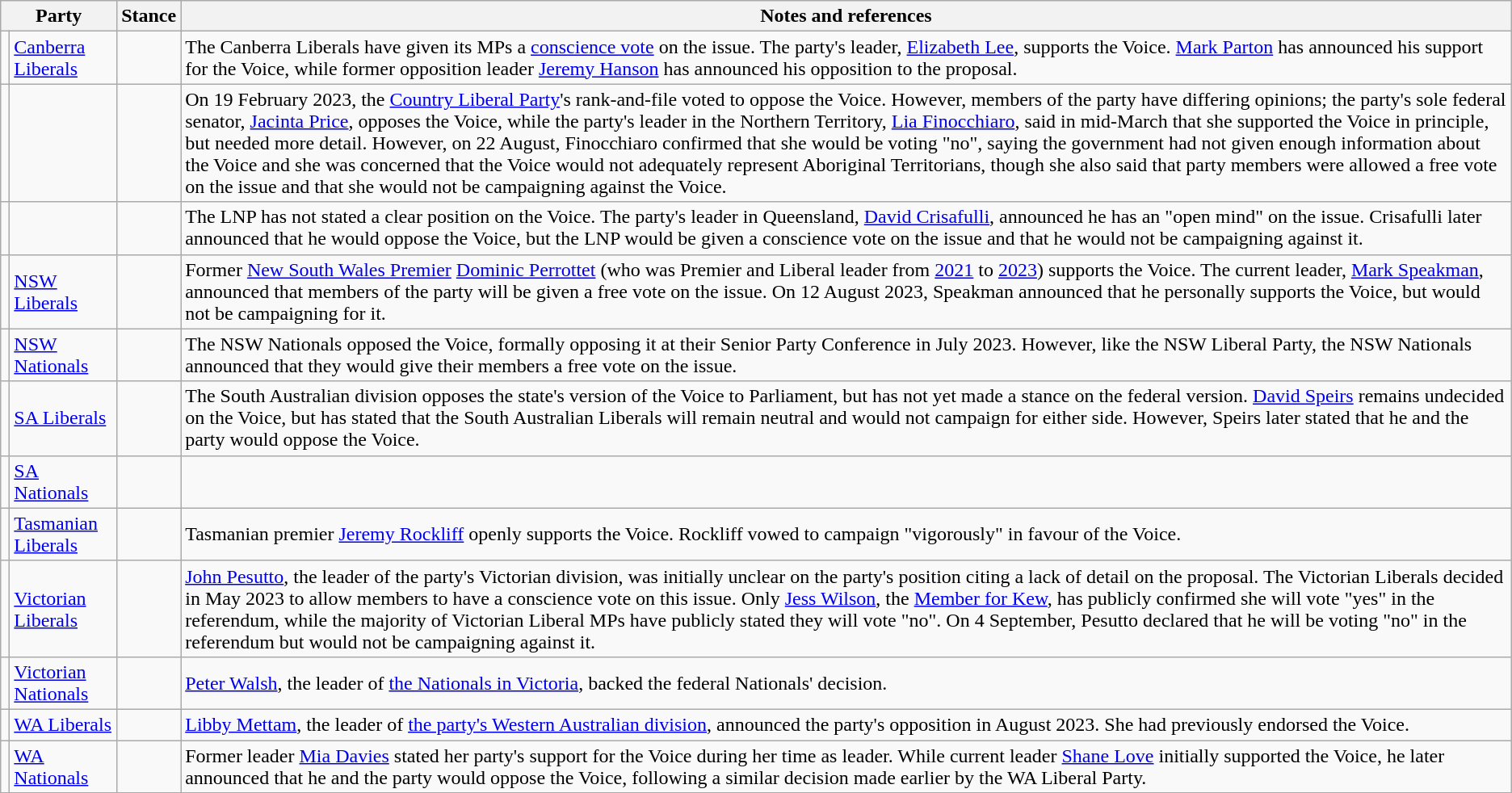<table class="wikitable sortable">
<tr>
<th colspan="2">Party</th>
<th>Stance</th>
<th>Notes and references</th>
</tr>
<tr>
<td></td>
<td><a href='#'>Canberra Liberals</a></td>
<td></td>
<td>The Canberra Liberals have given its MPs a <a href='#'>conscience vote</a> on the issue. The party's leader, <a href='#'>Elizabeth Lee</a>, supports the Voice. <a href='#'>Mark Parton</a> has announced his support for the Voice, while former opposition leader <a href='#'>Jeremy Hanson</a> has announced his opposition to the proposal.</td>
</tr>
<tr>
<td></td>
<td></td>
<td></td>
<td>On 19 February 2023, the <a href='#'>Country Liberal Party</a>'s rank-and-file voted to oppose the Voice. However, members of the party have differing opinions; the party's sole federal senator, <a href='#'>Jacinta Price</a>, opposes the Voice, while the party's leader in the Northern Territory, <a href='#'>Lia Finocchiaro</a>, said in mid-March that she supported the Voice in principle, but needed more detail. However, on 22 August, Finocchiaro confirmed that she would be voting "no", saying the government had not given enough information about the Voice and she was concerned that the Voice would not adequately represent Aboriginal Territorians, though she also said that party members were allowed a free vote on the issue and that she would not be campaigning against the Voice.</td>
</tr>
<tr>
<td></td>
<td></td>
<td></td>
<td>The LNP has not stated a clear position on the Voice. The party's leader in Queensland, <a href='#'>David Crisafulli</a>, announced he has an "open mind" on the issue. Crisafulli later announced that he would oppose the Voice, but the LNP would be given a conscience vote on the issue and that he would not be campaigning against it.</td>
</tr>
<tr>
<td></td>
<td><a href='#'>NSW Liberals</a></td>
<td></td>
<td>Former <a href='#'>New South Wales Premier</a> <a href='#'>Dominic Perrottet</a> (who was Premier and Liberal leader from <a href='#'>2021</a> to <a href='#'>2023</a>) supports the Voice. The current leader, <a href='#'>Mark Speakman</a>, announced that members of the party will be given a free vote on the issue. On 12 August 2023, Speakman announced that he personally supports the Voice, but would not be campaigning for it.</td>
</tr>
<tr>
<td></td>
<td><a href='#'>NSW Nationals</a></td>
<td></td>
<td>The NSW Nationals opposed the Voice, formally opposing it at their Senior Party Conference in July 2023. However, like the NSW Liberal Party, the NSW Nationals announced that they would give their members a free vote on the issue.</td>
</tr>
<tr>
<td></td>
<td><a href='#'>SA Liberals</a></td>
<td></td>
<td>The South Australian division opposes the state's version of the Voice to Parliament, but has not yet made a stance on the federal version. <a href='#'>David Speirs</a> remains undecided on the Voice, but has stated that the South Australian Liberals will remain neutral and would not campaign for either side. However, Speirs later stated that he and the party would oppose the Voice.</td>
</tr>
<tr>
<td></td>
<td><a href='#'>SA Nationals</a></td>
<td></td>
<td></td>
</tr>
<tr>
<td></td>
<td><a href='#'>Tasmanian Liberals</a></td>
<td></td>
<td>Tasmanian premier <a href='#'>Jeremy Rockliff</a> openly supports the Voice. Rockliff vowed to campaign "vigorously" in favour of the Voice.</td>
</tr>
<tr>
<td></td>
<td><a href='#'>Victorian Liberals</a></td>
<td></td>
<td><a href='#'>John Pesutto</a>, the leader of the party's Victorian division, was initially unclear on the party's position citing a lack of detail on the proposal. The Victorian Liberals decided in May 2023 to allow members to have a conscience vote on this issue. Only <a href='#'>Jess Wilson</a>, the <a href='#'>Member for Kew</a>, has publicly confirmed she will vote "yes" in the referendum, while the majority of Victorian Liberal MPs have publicly stated they will vote "no". On 4 September, Pesutto declared that he will be voting "no" in the referendum but would not be campaigning against it.</td>
</tr>
<tr>
<td></td>
<td><a href='#'>Victorian Nationals</a></td>
<td></td>
<td><a href='#'>Peter Walsh</a>, the leader of <a href='#'>the Nationals in Victoria</a>, backed the federal Nationals' decision.</td>
</tr>
<tr>
<td></td>
<td><a href='#'>WA Liberals</a></td>
<td></td>
<td><a href='#'>Libby Mettam</a>, the leader of <a href='#'>the party's Western Australian division</a>, announced the party's opposition in August 2023. She had previously endorsed the Voice.</td>
</tr>
<tr>
<td></td>
<td><a href='#'>WA Nationals</a></td>
<td></td>
<td>Former leader <a href='#'>Mia Davies</a> stated her party's support for the Voice during her time as leader. While current leader <a href='#'>Shane Love</a> initially supported the Voice, he later announced that he and the party would oppose the Voice, following a similar decision made earlier by the WA Liberal Party.</td>
</tr>
</table>
